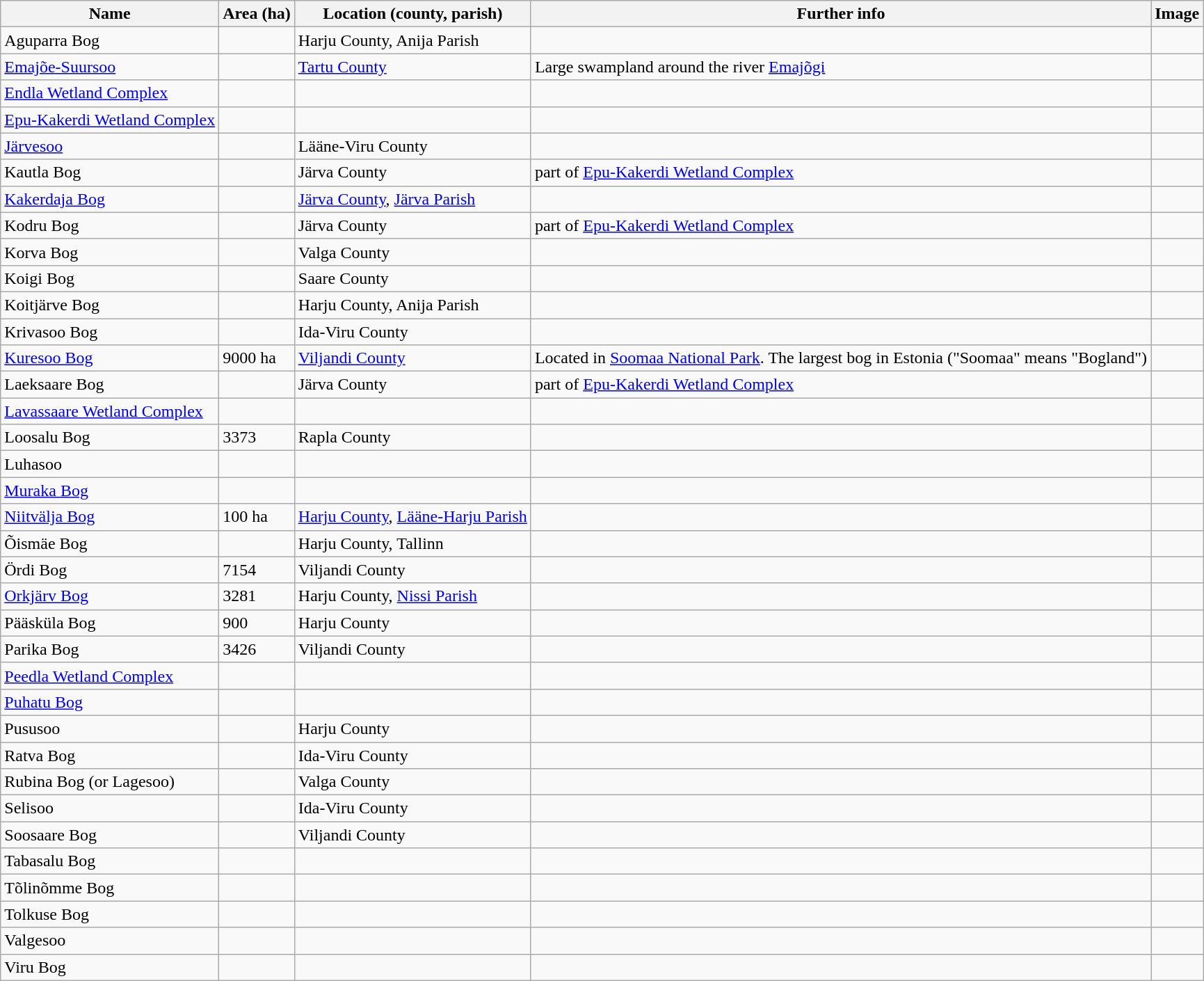<table class="wikitable sortable">
<tr>
<th>Name</th>
<th>Area (ha)</th>
<th>Location (county, parish)</th>
<th>Further info</th>
<th>Image</th>
</tr>
<tr>
<td>Aguparra Bog</td>
<td></td>
<td>Harju County, Anija Parish</td>
<td></td>
<td></td>
</tr>
<tr>
<td><a href='#'>Emajõe-Suursoo</a></td>
<td></td>
<td><a href='#'>Tartu County</a></td>
<td>Large swampland around the river <a href='#'>Emajõgi</a></td>
<td></td>
</tr>
<tr>
<td><a href='#'>Endla Wetland Complex</a></td>
<td></td>
<td></td>
<td></td>
<td></td>
</tr>
<tr>
<td><a href='#'>Epu-Kakerdi Wetland Complex</a></td>
<td></td>
<td></td>
<td></td>
<td></td>
</tr>
<tr>
<td><a href='#'>Järvesoo</a></td>
<td></td>
<td>Lääne-Viru County</td>
<td></td>
<td></td>
</tr>
<tr>
<td>Kautla Bog</td>
<td></td>
<td>Järva County</td>
<td>part of <a href='#'>Epu-Kakerdi Wetland Complex</a></td>
<td></td>
</tr>
<tr>
<td><a href='#'>Kakerdaja Bog</a></td>
<td></td>
<td><a href='#'>Järva County</a>, <a href='#'>Järva Parish</a></td>
<td></td>
<td></td>
</tr>
<tr>
<td>Kodru Bog</td>
<td></td>
<td>Järva County</td>
<td>part of <a href='#'>Epu-Kakerdi Wetland Complex</a></td>
<td></td>
</tr>
<tr>
<td>Korva Bog</td>
<td></td>
<td>Valga County</td>
<td></td>
<td></td>
</tr>
<tr>
<td>Koigi Bog</td>
<td></td>
<td>Saare County</td>
<td></td>
<td></td>
</tr>
<tr>
<td>Koitjärve Bog</td>
<td></td>
<td>Harju County, Anija Parish</td>
<td></td>
<td></td>
</tr>
<tr>
<td>Krivasoo Bog</td>
<td></td>
<td>Ida-Viru County</td>
<td></td>
<td></td>
</tr>
<tr>
<td><a href='#'>Kuresoo Bog</a></td>
<td>9000 ha</td>
<td><a href='#'>Viljandi County</a></td>
<td>Located in <a href='#'>Soomaa National Park</a>. The largest bog in Estonia ("Soomaa" means "Bogland")</td>
<td></td>
</tr>
<tr>
<td>Laeksaare Bog</td>
<td></td>
<td>Järva County</td>
<td>part of <a href='#'>Epu-Kakerdi Wetland Complex</a></td>
<td></td>
</tr>
<tr>
<td><a href='#'>Lavassaare Wetland Complex</a></td>
<td></td>
<td></td>
<td></td>
<td></td>
</tr>
<tr>
<td>Loosalu Bog</td>
<td>3373</td>
<td>Rapla County</td>
<td></td>
<td></td>
</tr>
<tr>
<td>Luhasoo</td>
<td></td>
<td></td>
<td></td>
<td></td>
</tr>
<tr>
<td><a href='#'>Muraka Bog</a></td>
<td></td>
<td></td>
<td></td>
<td></td>
</tr>
<tr>
<td><a href='#'>Niitvälja Bog</a></td>
<td>100 ha</td>
<td><a href='#'>Harju County</a>, <a href='#'>Lääne-Harju Parish</a></td>
<td></td>
<td></td>
</tr>
<tr>
<td>Õismäe Bog</td>
<td></td>
<td>Harju County, Tallinn</td>
<td></td>
<td></td>
</tr>
<tr>
<td>Ördi Bog</td>
<td>7154</td>
<td>Viljandi County</td>
<td></td>
<td></td>
</tr>
<tr>
<td><a href='#'>Orkjärv Bog</a></td>
<td>3281</td>
<td>Harju County, <a href='#'>Nissi Parish</a></td>
<td></td>
<td></td>
</tr>
<tr>
<td>Pääsküla Bog</td>
<td>900</td>
<td>Harju County</td>
<td></td>
<td></td>
</tr>
<tr>
<td>Parika Bog</td>
<td>3426</td>
<td>Viljandi County</td>
<td></td>
<td></td>
</tr>
<tr>
<td><a href='#'>Peedla Wetland Complex</a></td>
<td></td>
<td></td>
<td></td>
<td></td>
</tr>
<tr>
<td><a href='#'>Puhatu Bog</a></td>
<td></td>
<td></td>
<td></td>
<td></td>
</tr>
<tr>
<td>Pususoo</td>
<td></td>
<td>Harju County</td>
<td></td>
<td></td>
</tr>
<tr>
<td>Ratva Bog</td>
<td></td>
<td>Ida-Viru County</td>
<td></td>
<td></td>
</tr>
<tr>
<td>Rubina Bog (or Lagesoo)</td>
<td></td>
<td>Valga County</td>
<td></td>
<td></td>
</tr>
<tr>
<td>Selisoo</td>
<td></td>
<td>Ida-Viru County</td>
<td></td>
<td></td>
</tr>
<tr>
<td>Soosaare Bog</td>
<td></td>
<td>Viljandi County</td>
<td></td>
<td></td>
</tr>
<tr>
<td>Tabasalu Bog</td>
<td></td>
<td></td>
<td></td>
<td></td>
</tr>
<tr>
<td>Tõlinõmme Bog</td>
<td></td>
<td></td>
<td></td>
<td></td>
</tr>
<tr>
<td>Tolkuse Bog</td>
<td></td>
<td></td>
<td></td>
<td></td>
</tr>
<tr>
<td>Valgesoo</td>
<td></td>
<td></td>
<td></td>
<td></td>
</tr>
<tr>
<td>Viru Bog</td>
<td></td>
<td></td>
<td></td>
<td></td>
</tr>
</table>
